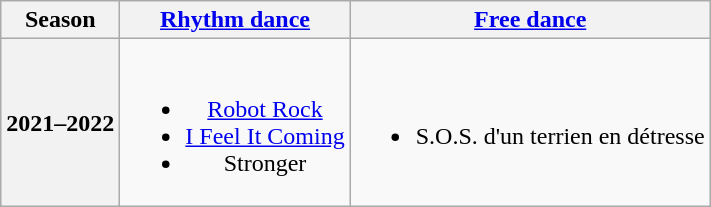<table class=wikitable style=text-align:center>
<tr>
<th>Season</th>
<th><a href='#'>Rhythm dance</a></th>
<th><a href='#'>Free dance</a></th>
</tr>
<tr>
<th>2021–2022 <br> </th>
<td><br><ul><li> <a href='#'>Robot Rock</a></li><li> <a href='#'>I Feel It Coming</a></li><li> Stronger <br> </li></ul></td>
<td><br><ul><li>S.O.S. d'un terrien en détresse <br></li></ul></td>
</tr>
</table>
